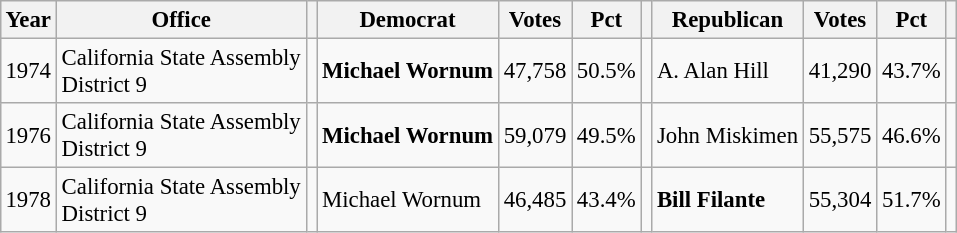<table class="wikitable" style="margin:0.5em ; font-size:95%">
<tr>
<th>Year</th>
<th>Office</th>
<th></th>
<th>Democrat</th>
<th>Votes</th>
<th>Pct</th>
<th></th>
<th>Republican</th>
<th>Votes</th>
<th>Pct</th>
<th></th>
</tr>
<tr>
<td>1974</td>
<td>California State Assembly<br> District 9</td>
<td></td>
<td><strong>Michael Wornum</strong></td>
<td>47,758</td>
<td>50.5%</td>
<td></td>
<td>A. Alan Hill</td>
<td>41,290</td>
<td>43.7%</td>
<td></td>
</tr>
<tr>
<td>1976</td>
<td>California State Assembly<br> District 9</td>
<td></td>
<td><strong>Michael Wornum</strong></td>
<td>59,079</td>
<td>49.5%</td>
<td></td>
<td>John Miskimen</td>
<td>55,575</td>
<td>46.6%</td>
<td></td>
</tr>
<tr>
<td>1978</td>
<td>California State Assembly<br> District 9</td>
<td></td>
<td>Michael Wornum</td>
<td>46,485</td>
<td>43.4%</td>
<td></td>
<td><strong>Bill Filante</strong></td>
<td>55,304</td>
<td>51.7%</td>
<td></td>
</tr>
</table>
